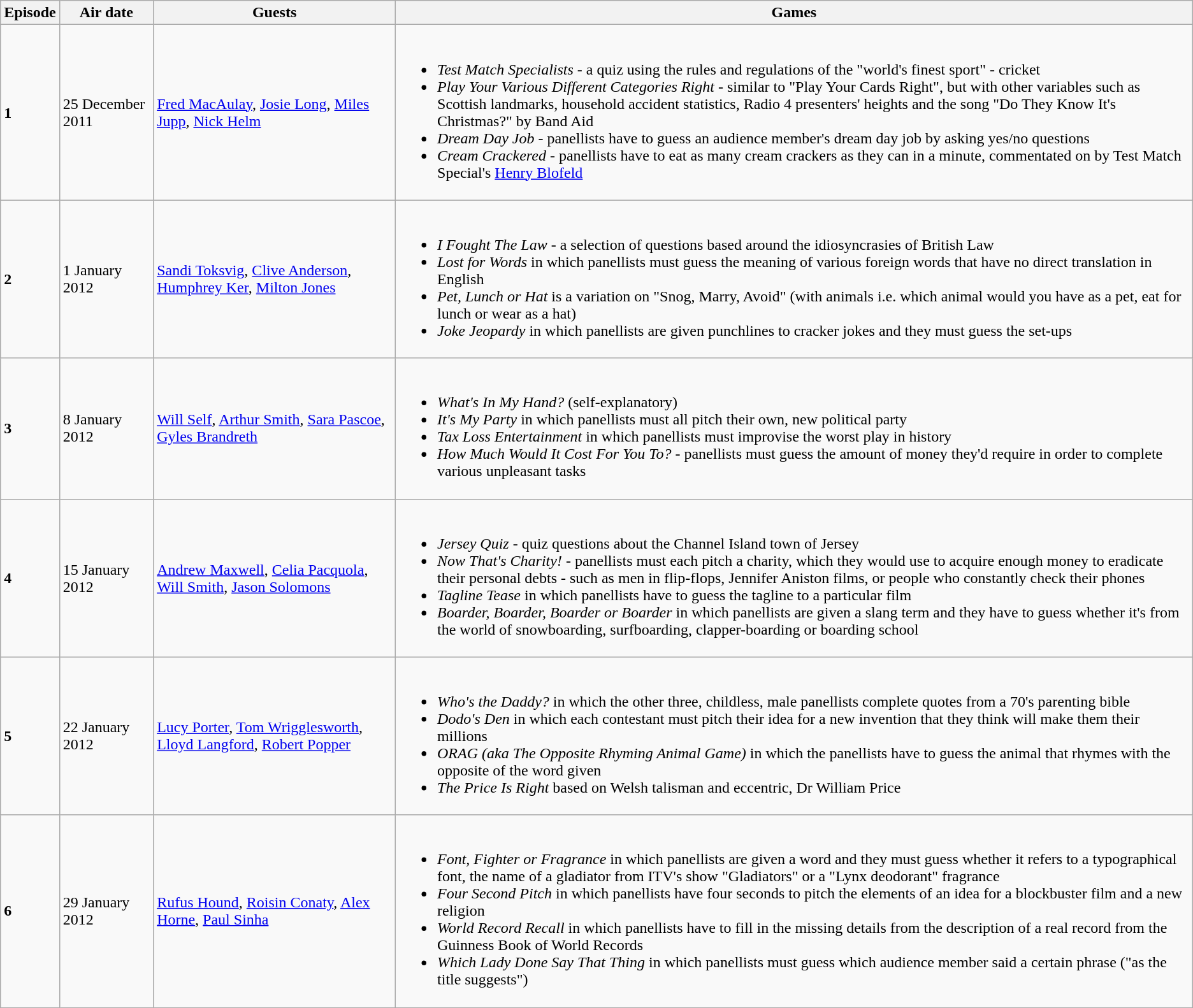<table class="wikitable" style="text-align:left;">
<tr>
<th>Episode</th>
<th>Air date</th>
<th>Guests</th>
<th>Games</th>
</tr>
<tr>
<td><strong>1</strong></td>
<td>25 December 2011</td>
<td><a href='#'>Fred MacAulay</a>, <a href='#'>Josie Long</a>, <a href='#'>Miles Jupp</a>, <a href='#'>Nick Helm</a></td>
<td><br><ul><li><em>Test Match Specialists</em> - a quiz using the rules and regulations of the "world's finest sport" - cricket</li><li><em>Play Your Various Different Categories Right</em> - similar to "Play Your Cards Right", but with other variables such as Scottish landmarks, household accident statistics, Radio 4 presenters' heights and the song "Do They Know It's Christmas?" by Band Aid</li><li><em>Dream Day Job</em> - panellists have to guess an audience member's dream day job by asking yes/no questions</li><li><em>Cream Crackered</em> - panellists have to eat as many cream crackers as they can in a minute, commentated on by Test Match Special's <a href='#'>Henry Blofeld</a></li></ul></td>
</tr>
<tr>
<td><strong>2</strong></td>
<td>1 January 2012</td>
<td><a href='#'>Sandi Toksvig</a>, <a href='#'>Clive Anderson</a>, <a href='#'>Humphrey Ker</a>, <a href='#'>Milton Jones</a></td>
<td><br><ul><li><em>I Fought The Law</em> - a selection of questions based around the idiosyncrasies of British Law</li><li><em>Lost for Words</em> in which panellists must guess the meaning of various foreign words that have no direct translation in English</li><li><em>Pet, Lunch or Hat</em> is a variation on "Snog, Marry, Avoid" (with animals i.e. which animal would you have as a pet, eat for lunch or wear as a hat)</li><li><em>Joke Jeopardy</em> in which panellists are given punchlines to cracker jokes and they must guess the set-ups</li></ul></td>
</tr>
<tr>
<td><strong>3</strong></td>
<td>8 January 2012</td>
<td><a href='#'>Will Self</a>, <a href='#'>Arthur Smith</a>, <a href='#'>Sara Pascoe</a>, <a href='#'>Gyles Brandreth</a></td>
<td><br><ul><li><em>What's In My Hand?</em> (self-explanatory)</li><li><em>It's My Party</em> in which panellists must all pitch their own, new political party</li><li><em>Tax Loss Entertainment</em> in which panellists must improvise the worst play in history</li><li><em>How Much Would It Cost For You To?</em> - panellists must guess the amount of money they'd require in order to complete various unpleasant tasks</li></ul></td>
</tr>
<tr>
<td><strong>4</strong></td>
<td>15 January 2012</td>
<td><a href='#'>Andrew Maxwell</a>, <a href='#'>Celia Pacquola</a>, <a href='#'>Will Smith</a>, <a href='#'>Jason Solomons</a></td>
<td><br><ul><li><em>Jersey Quiz</em> - quiz questions about the Channel Island town of Jersey</li><li><em>Now That's Charity!</em> - panellists must each pitch a charity, which they would use to acquire enough money to eradicate their personal debts - such as men in flip-flops, Jennifer Aniston films, or people who constantly check their phones</li><li><em>Tagline Tease</em> in which panellists have to guess the tagline to a particular film</li><li><em>Boarder, Boarder, Boarder or Boarder</em> in which panellists are given a slang term and they have to guess whether it's from the world of snowboarding, surfboarding, clapper-boarding or boarding school</li></ul></td>
</tr>
<tr>
<td><strong>5</strong></td>
<td>22 January 2012</td>
<td><a href='#'>Lucy Porter</a>, <a href='#'>Tom Wrigglesworth</a>, <a href='#'>Lloyd Langford</a>, <a href='#'>Robert Popper</a></td>
<td><br><ul><li><em>Who's the Daddy?</em> in which the other three, childless, male panellists complete quotes from a 70's parenting bible</li><li><em>Dodo's Den</em> in which each contestant must pitch their idea for a new invention that they think will make them their millions</li><li><em>ORAG (aka The Opposite Rhyming Animal Game)</em> in which the panellists have to guess the animal that rhymes with the opposite of the word given</li><li><em>The Price Is Right</em> based on Welsh talisman and eccentric, Dr William Price</li></ul></td>
</tr>
<tr>
<td><strong>6</strong></td>
<td>29 January 2012</td>
<td><a href='#'>Rufus Hound</a>, <a href='#'>Roisin Conaty</a>, <a href='#'>Alex Horne</a>, <a href='#'>Paul Sinha</a></td>
<td><br><ul><li><em>Font, Fighter or Fragrance</em> in which panellists are given a word and they must guess whether it refers to a typographical font, the name of a gladiator from ITV's show "Gladiators" or a "Lynx deodorant" fragrance</li><li><em>Four Second Pitch</em> in which panellists have four seconds to pitch the elements of an idea for a blockbuster film and a new religion</li><li><em>World Record Recall</em> in which panellists have to fill in the missing details from the description of a real record from the Guinness Book of World Records</li><li><em>Which Lady Done Say That Thing</em> in which panellists must guess which audience member said a certain phrase ("as the title suggests")</li></ul></td>
</tr>
</table>
